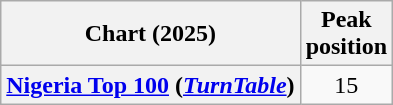<table class="wikitable plainrowheaders sortable" style="text-align:center">
<tr>
<th scope="col">Chart (2025)</th>
<th scope="col">Peak<br>position</th>
</tr>
<tr>
<th scope="row"><a href='#'>Nigeria Top 100</a> (<em><a href='#'>TurnTable</a></em>)</th>
<td>15</td>
</tr>
</table>
